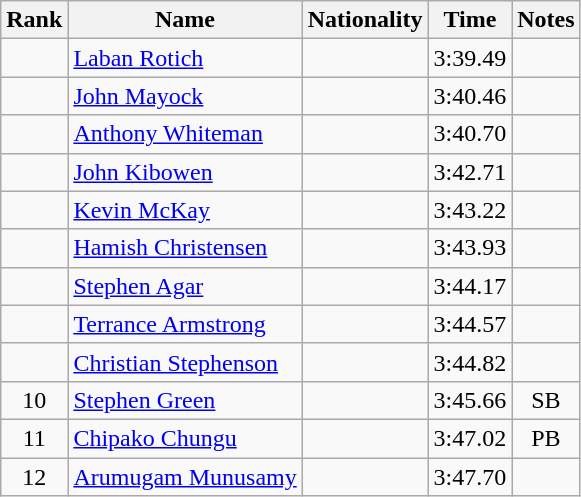<table class="wikitable sortable" style="text-align:center">
<tr>
<th>Rank</th>
<th>Name</th>
<th>Nationality</th>
<th>Time</th>
<th>Notes</th>
</tr>
<tr>
<td></td>
<td align=left><a href='#'>Laban Rotich</a></td>
<td align=left></td>
<td>3:39.49</td>
<td></td>
</tr>
<tr>
<td></td>
<td align=left><a href='#'>John Mayock</a></td>
<td align=left></td>
<td>3:40.46</td>
<td></td>
</tr>
<tr>
<td></td>
<td align=left><a href='#'>Anthony Whiteman</a></td>
<td align=left></td>
<td>3:40.70</td>
<td></td>
</tr>
<tr>
<td></td>
<td align=left><a href='#'>John Kibowen</a></td>
<td align=left></td>
<td>3:42.71</td>
<td></td>
</tr>
<tr>
<td></td>
<td align=left><a href='#'>Kevin McKay</a></td>
<td align=left></td>
<td>3:43.22</td>
<td></td>
</tr>
<tr>
<td></td>
<td align=left><a href='#'>Hamish Christensen</a></td>
<td align=left></td>
<td>3:43.93</td>
<td></td>
</tr>
<tr>
<td></td>
<td align=left><a href='#'>Stephen Agar</a></td>
<td align=left></td>
<td>3:44.17</td>
<td></td>
</tr>
<tr>
<td></td>
<td align=left><a href='#'>Terrance Armstrong</a></td>
<td align=left></td>
<td>3:44.57</td>
<td></td>
</tr>
<tr>
<td></td>
<td align=left><a href='#'>Christian Stephenson</a></td>
<td align=left></td>
<td>3:44.82</td>
<td></td>
</tr>
<tr>
<td>10</td>
<td align=left><a href='#'>Stephen Green</a></td>
<td align=left></td>
<td>3:45.66</td>
<td>SB</td>
</tr>
<tr>
<td>11</td>
<td align=left><a href='#'>Chipako Chungu</a></td>
<td align=left></td>
<td>3:47.02</td>
<td>PB</td>
</tr>
<tr>
<td>12</td>
<td align=left><a href='#'>Arumugam Munusamy</a></td>
<td align=left></td>
<td>3:47.70</td>
<td></td>
</tr>
</table>
